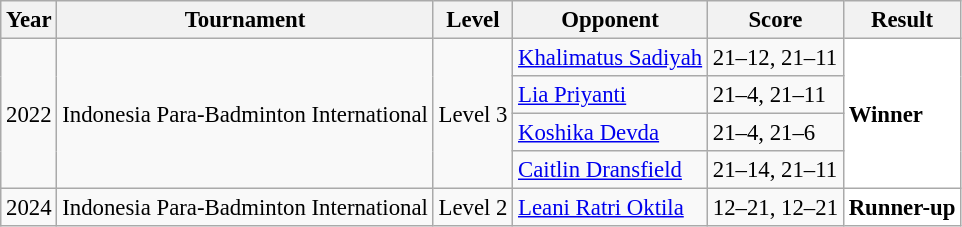<table class="sortable wikitable" style="font-size: 95%;">
<tr>
<th>Year</th>
<th>Tournament</th>
<th>Level</th>
<th>Opponent</th>
<th>Score</th>
<th>Result</th>
</tr>
<tr>
<td align="center" rowspan="4">2022</td>
<td align="left" rowspan="4">Indonesia Para-Badminton International</td>
<td align="left" rowspan="4">Level 3</td>
<td align="left"> <a href='#'>Khalimatus Sadiyah</a></td>
<td align="left">21–12, 21–11</td>
<td style="text-align:left; background:white" rowspan="4"> <strong>Winner</strong></td>
</tr>
<tr>
<td align="left"> <a href='#'>Lia Priyanti</a></td>
<td align="left">21–4, 21–11</td>
</tr>
<tr>
<td align="left"> <a href='#'>Koshika Devda</a></td>
<td align="left">21–4, 21–6</td>
</tr>
<tr>
<td align="left"> <a href='#'>Caitlin Dransfield</a></td>
<td align="left">21–14, 21–11</td>
</tr>
<tr>
<td align="center">2024</td>
<td align="left">Indonesia Para-Badminton International</td>
<td align="left">Level 2</td>
<td align="left"> <a href='#'>Leani Ratri Oktila</a></td>
<td align="left">12–21, 12–21</td>
<td style="text-align:left; background:white"> <strong>Runner-up</strong></td>
</tr>
</table>
